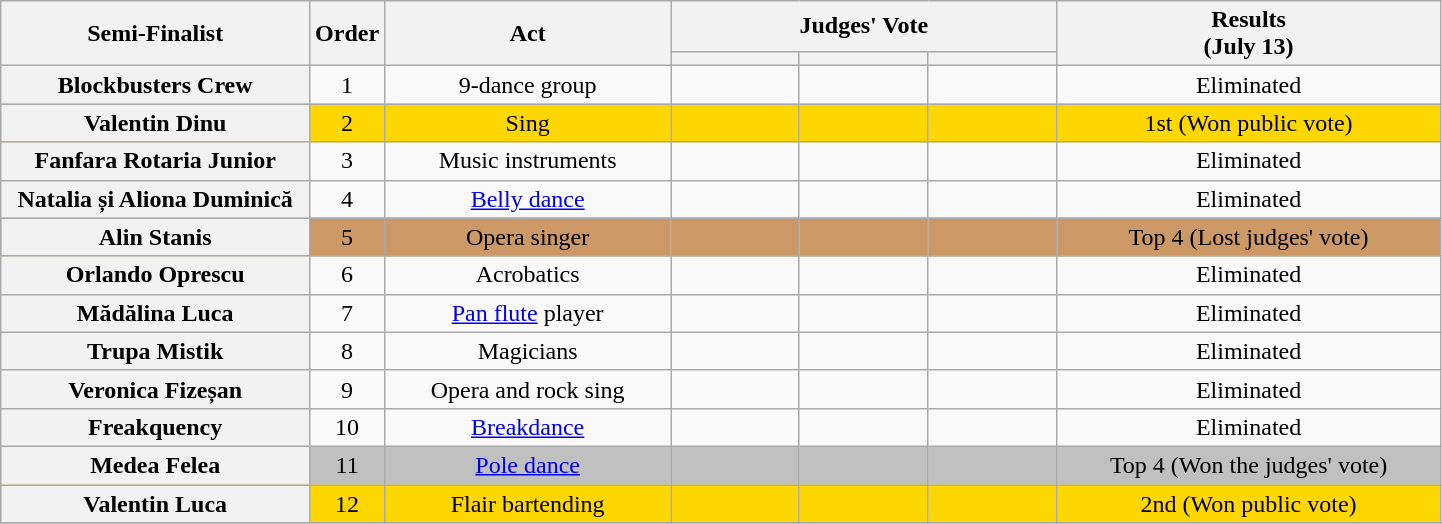<table class="wikitable plainrowheaders sortable" style="text-align:center" width="76%;">
<tr>
<th scope="col" rowspan="2" class="unsortable" style="width:17em;">Semi-Finalist</th>
<th scope="col" rowspan="2" style="width:1em;">Order</th>
<th scope="col" rowspan="2" class="unsortable" style="width:16em;">Act</th>
<th scope="col" colspan="3" class="unsortable" style="width:24em;">Judges' Vote</th>
<th scope="col" rowspan="2" style="width:23em;">Results <br> (July 13)</th>
</tr>
<tr>
<th scope="col" class="unsortable" style="width:6em;"></th>
<th scope="col" class="unsortable" style="width:6em;"></th>
<th scope="col" class="unsortable" style="width:6em;"></th>
</tr>
<tr>
<th scope="row">Blockbusters Crew</th>
<td>1</td>
<td>9-dance group</td>
<td></td>
<td></td>
<td></td>
<td>Eliminated</td>
</tr>
<tr style="background:gold;">
<th scope="row">Valentin Dinu</th>
<td>2</td>
<td>Sing</td>
<td></td>
<td></td>
<td></td>
<td>1st (Won public vote)</td>
</tr>
<tr>
<th scope="row">Fanfara Rotaria Junior</th>
<td>3</td>
<td>Music instruments</td>
<td></td>
<td></td>
<td></td>
<td>Eliminated</td>
</tr>
<tr>
<th scope="row">Natalia și Aliona Duminică</th>
<td>4</td>
<td><a href='#'>Belly dance</a></td>
<td></td>
<td></td>
<td></td>
<td>Eliminated</td>
</tr>
<tr style="background:#c96;">
<th scope="row">Alin Stanis</th>
<td>5</td>
<td>Opera singer</td>
<td></td>
<td></td>
<td></td>
<td>Top 4 (Lost judges' vote)</td>
</tr>
<tr>
<th scope="row">Orlando Oprescu</th>
<td>6</td>
<td>Acrobatics</td>
<td></td>
<td></td>
<td></td>
<td>Eliminated</td>
</tr>
<tr>
<th scope="row">Mădălina Luca</th>
<td>7</td>
<td><a href='#'>Pan flute</a> player</td>
<td></td>
<td></td>
<td></td>
<td>Eliminated</td>
</tr>
<tr>
<th scope="row">Trupa Mistik</th>
<td>8</td>
<td>Magicians</td>
<td></td>
<td></td>
<td></td>
<td>Eliminated</td>
</tr>
<tr>
<th scope="row">Veronica Fizeșan</th>
<td>9</td>
<td>Opera and rock sing</td>
<td></td>
<td></td>
<td></td>
<td>Eliminated</td>
</tr>
<tr>
<th scope="row">Freakquency</th>
<td>10</td>
<td><a href='#'>Breakdance</a></td>
<td></td>
<td></td>
<td></td>
<td>Eliminated</td>
</tr>
<tr style="background:silver;">
<th scope="row">Medea Felea</th>
<td>11</td>
<td><a href='#'>Pole dance</a></td>
<td></td>
<td></td>
<td></td>
<td>Top 4 (Won the judges' vote)</td>
</tr>
<tr style="background:gold;">
<th scope="row">Valentin Luca</th>
<td>12</td>
<td>Flair bartending</td>
<td></td>
<td></td>
<td></td>
<td>2nd (Won public vote)</td>
</tr>
<tr>
</tr>
</table>
